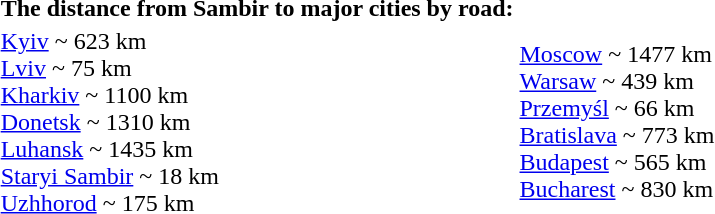<table align="right" class=toccolours>
<tr>
<th colspan="3">The distance from Sambir to major cities by road:</th>
</tr>
<tr>
<td> <a href='#'>Kyiv</a> ~ 623 km <br> <a href='#'>Lviv</a> ~ 75 km <br> <a href='#'>Kharkiv</a> ~ 1100 km<br> <a href='#'>Donetsk</a> ~ 1310 km<br> <a href='#'>Luhansk</a> ~ 1435 km<br> <a href='#'>Staryi Sambir</a> ~ 18 km <br> <a href='#'>Uzhhorod</a> ~ 175 km</td>
<td></td>
<td></td>
<td> <a href='#'>Moscow</a> ~ 1477 km<br> <a href='#'>Warsaw</a> ~ 439 km<br> <a href='#'>Przemyśl</a> ~ 66 km <br> <a href='#'>Bratislava</a> ~ 773 km <br> <a href='#'>Budapest</a> ~ 565 km<br> <a href='#'>Bucharest</a> ~ 830 km</td>
</tr>
</table>
